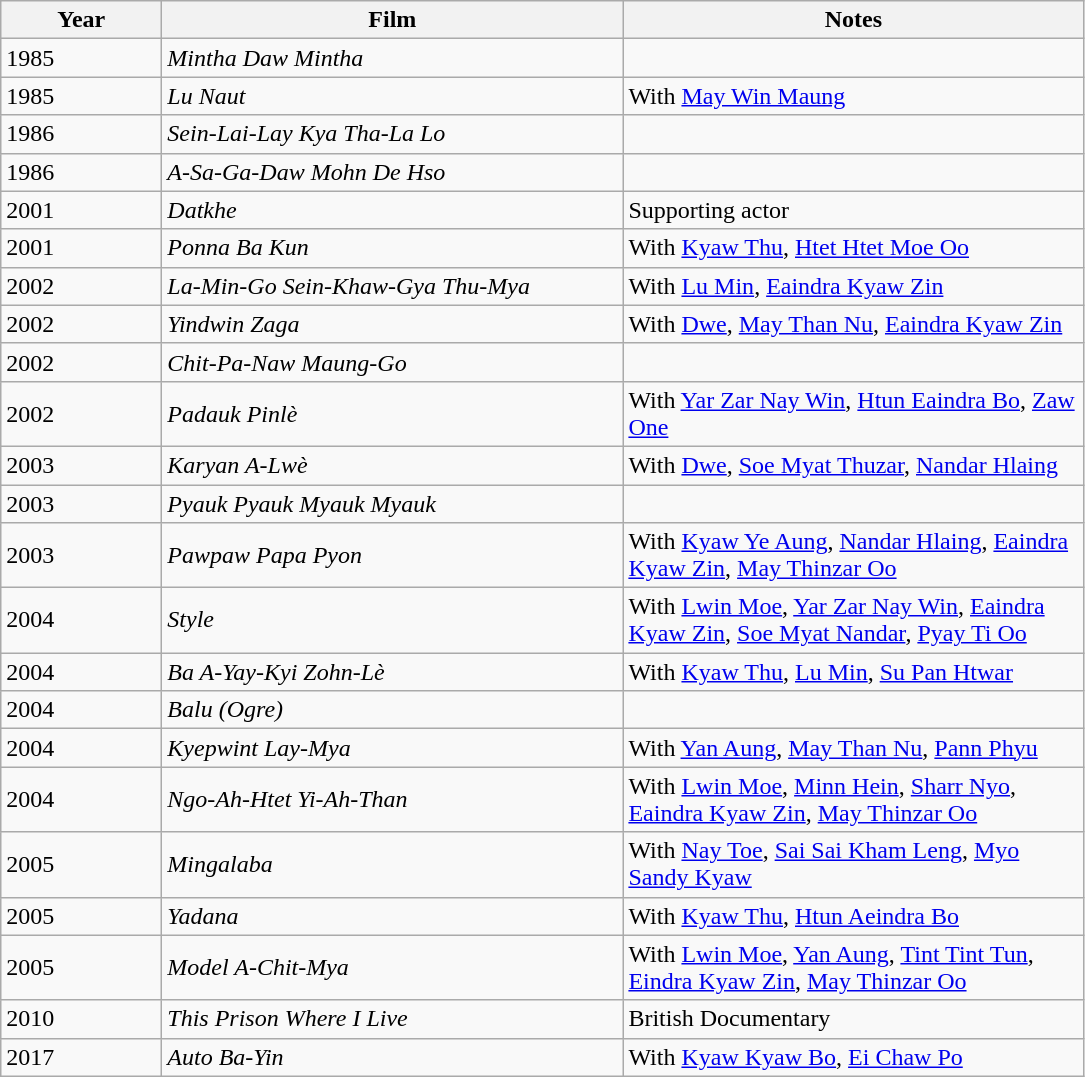<table class="wikitable">
<tr>
<th style="width:100px;">Year</th>
<th style="width:300px;">Film</th>
<th style="width:300px;">Notes</th>
</tr>
<tr>
<td>1985</td>
<td><em>Mintha Daw Mintha</em></td>
<td></td>
</tr>
<tr>
<td>1985</td>
<td><em>Lu Naut</em></td>
<td>With <a href='#'>May Win Maung</a></td>
</tr>
<tr>
<td>1986</td>
<td><em>Sein-Lai-Lay Kya Tha-La Lo</em></td>
<td></td>
</tr>
<tr>
<td>1986</td>
<td><em>A-Sa-Ga-Daw Mohn De Hso</em></td>
<td></td>
</tr>
<tr>
<td>2001</td>
<td><em>Datkhe</em></td>
<td>Supporting actor</td>
</tr>
<tr>
<td>2001</td>
<td><em>Ponna Ba Kun</em></td>
<td>With <a href='#'>Kyaw Thu</a>, <a href='#'>Htet Htet Moe Oo</a></td>
</tr>
<tr>
<td>2002</td>
<td><em>La-Min-Go Sein-Khaw-Gya Thu-Mya</em></td>
<td>With <a href='#'>Lu Min</a>, <a href='#'>Eaindra Kyaw Zin</a></td>
</tr>
<tr>
<td>2002</td>
<td><em>Yindwin Zaga</em></td>
<td>With <a href='#'>Dwe</a>, <a href='#'>May Than Nu</a>, <a href='#'>Eaindra Kyaw Zin</a></td>
</tr>
<tr>
<td>2002</td>
<td><em>Chit-Pa-Naw Maung-Go</em></td>
<td></td>
</tr>
<tr>
<td>2002</td>
<td><em>Padauk Pinlè</em></td>
<td>With <a href='#'>Yar Zar Nay Win</a>, <a href='#'>Htun Eaindra Bo</a>, <a href='#'>Zaw One</a></td>
</tr>
<tr>
<td>2003</td>
<td><em>Karyan A-Lwè</em></td>
<td>With <a href='#'>Dwe</a>, <a href='#'>Soe Myat Thuzar</a>, <a href='#'>Nandar Hlaing</a></td>
</tr>
<tr>
<td>2003</td>
<td><em>Pyauk Pyauk Myauk Myauk</em></td>
<td></td>
</tr>
<tr>
<td>2003</td>
<td><em>Pawpaw Papa Pyon</em></td>
<td>With <a href='#'>Kyaw Ye Aung</a>, <a href='#'>Nandar Hlaing</a>, <a href='#'>Eaindra Kyaw Zin</a>, <a href='#'>May Thinzar Oo</a></td>
</tr>
<tr>
<td>2004</td>
<td><em>Style</em></td>
<td>With <a href='#'>Lwin Moe</a>, <a href='#'>Yar Zar Nay Win</a>, <a href='#'>Eaindra Kyaw Zin</a>, <a href='#'>Soe Myat Nandar</a>, <a href='#'>Pyay Ti Oo</a></td>
</tr>
<tr>
<td>2004</td>
<td><em>Ba A-Yay-Kyi Zohn-Lè</em></td>
<td>With <a href='#'>Kyaw Thu</a>, <a href='#'>Lu Min</a>, <a href='#'>Su Pan Htwar</a></td>
</tr>
<tr>
<td>2004</td>
<td><em>Balu (Ogre)</em></td>
<td></td>
</tr>
<tr>
<td>2004</td>
<td><em>Kyepwint Lay-Mya</em></td>
<td>With <a href='#'>Yan Aung</a>, <a href='#'>May Than Nu</a>, <a href='#'>Pann Phyu</a></td>
</tr>
<tr>
<td>2004</td>
<td><em>Ngo-Ah-Htet Yi-Ah-Than</em></td>
<td>With <a href='#'>Lwin Moe</a>, <a href='#'>Minn Hein</a>, <a href='#'>Sharr Nyo</a>, <a href='#'>Eaindra Kyaw Zin</a>, <a href='#'>May Thinzar Oo</a></td>
</tr>
<tr>
<td>2005</td>
<td><em>Mingalaba</em></td>
<td>With <a href='#'>Nay Toe</a>, <a href='#'>Sai Sai Kham Leng</a>, <a href='#'>Myo Sandy Kyaw</a></td>
</tr>
<tr>
<td>2005</td>
<td><em>Yadana</em></td>
<td>With <a href='#'>Kyaw Thu</a>,  <a href='#'>Htun Aeindra Bo</a></td>
</tr>
<tr>
<td>2005</td>
<td><em>Model A-Chit-Mya</em></td>
<td>With <a href='#'>Lwin Moe</a>, <a href='#'>Yan Aung</a>, <a href='#'>Tint Tint Tun</a>, <a href='#'>Eindra Kyaw Zin</a>, <a href='#'>May Thinzar Oo</a></td>
</tr>
<tr>
<td>2010</td>
<td><em>This Prison Where I Live</em></td>
<td>British Documentary</td>
</tr>
<tr>
<td>2017</td>
<td><em>Auto Ba-Yin</em></td>
<td>With <a href='#'>Kyaw Kyaw Bo</a>, <a href='#'>Ei Chaw Po</a></td>
</tr>
</table>
